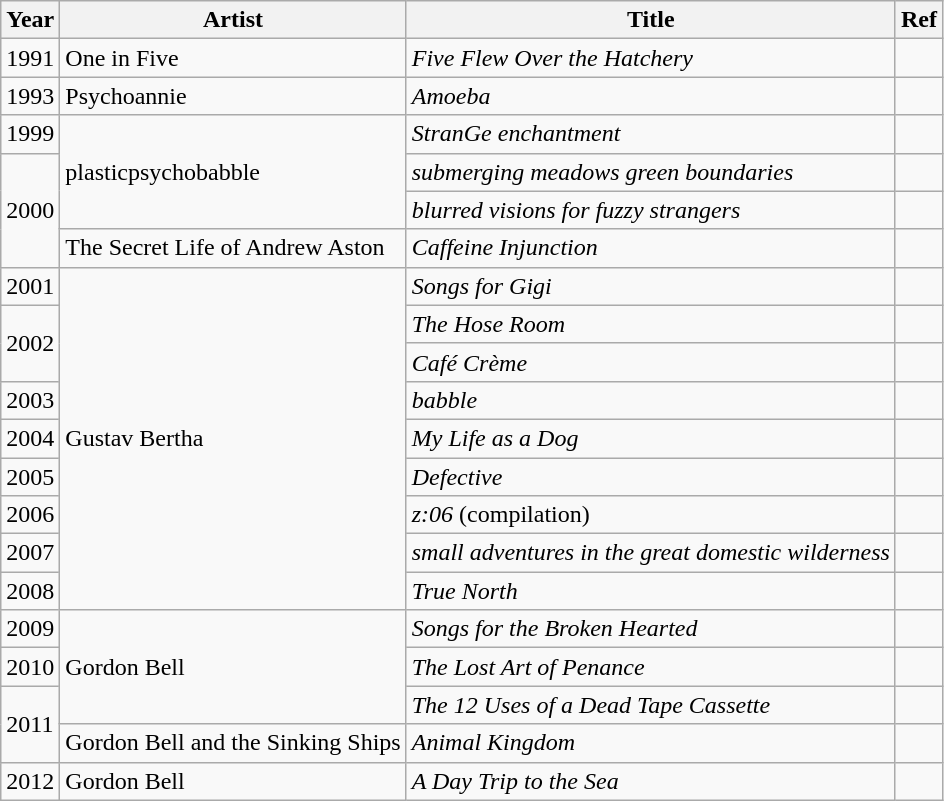<table class="wikitable sortable">
<tr>
<th>Year</th>
<th>Artist</th>
<th>Title</th>
<th class="unsortable">Ref</th>
</tr>
<tr>
<td>1991</td>
<td>One in Five</td>
<td><em>Five Flew Over the Hatchery</em></td>
<td></td>
</tr>
<tr>
<td>1993</td>
<td>Psychoannie</td>
<td><em>Amoeba</em></td>
<td></td>
</tr>
<tr>
<td>1999</td>
<td rowspan="3">plasticpsychobabble</td>
<td><em>StranGe enchantment</em></td>
<td></td>
</tr>
<tr>
<td rowspan="3">2000</td>
<td><em>submerging meadows green boundaries</em></td>
<td></td>
</tr>
<tr>
<td><em>blurred visions for fuzzy strangers</em></td>
<td></td>
</tr>
<tr>
<td>The Secret Life of Andrew Aston</td>
<td><em>Caffeine Injunction</em></td>
<td></td>
</tr>
<tr>
<td>2001</td>
<td rowspan="9">Gustav Bertha</td>
<td><em>Songs for Gigi</em></td>
<td></td>
</tr>
<tr>
<td rowspan="2">2002</td>
<td><em>The Hose Room</em></td>
<td></td>
</tr>
<tr>
<td><em>Café Crème</em></td>
<td></td>
</tr>
<tr>
<td>2003</td>
<td><em>babble</em></td>
<td></td>
</tr>
<tr>
<td>2004</td>
<td><em>My Life as a Dog</em></td>
<td></td>
</tr>
<tr>
<td>2005</td>
<td><em>Defective</em></td>
<td></td>
</tr>
<tr>
<td>2006</td>
<td><em>z:06</em> (compilation)</td>
<td></td>
</tr>
<tr>
<td>2007</td>
<td><em>small adventures in the great domestic wilderness</em></td>
<td></td>
</tr>
<tr>
<td>2008</td>
<td><em>True North</em></td>
<td></td>
</tr>
<tr>
<td>2009</td>
<td rowspan="3">Gordon Bell</td>
<td><em>Songs for the Broken Hearted</em></td>
<td></td>
</tr>
<tr>
<td>2010</td>
<td><em>The Lost Art of Penance</em></td>
<td></td>
</tr>
<tr>
<td rowspan="2">2011</td>
<td><em>The 12 Uses of a Dead Tape Cassette</em></td>
<td></td>
</tr>
<tr>
<td>Gordon Bell and the Sinking Ships</td>
<td><em>Animal Kingdom</em></td>
<td></td>
</tr>
<tr>
<td>2012</td>
<td>Gordon Bell</td>
<td><em>A Day Trip to the Sea</em></td>
<td></td>
</tr>
</table>
